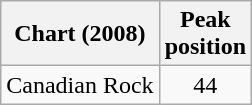<table class="wikitable">
<tr>
<th>Chart (2008)</th>
<th>Peak<br>position</th>
</tr>
<tr>
<td>Canadian Rock</td>
<td style="text-align:center;">44</td>
</tr>
</table>
